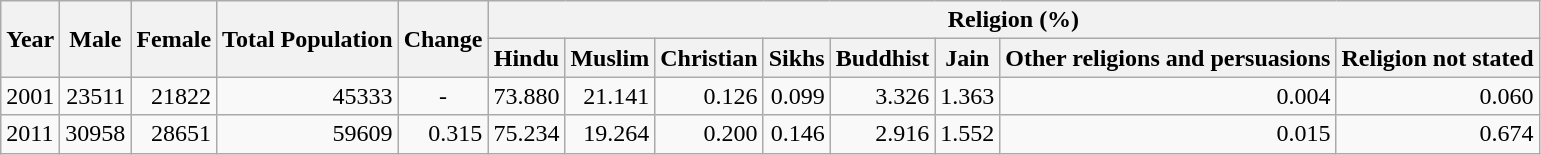<table class="wikitable">
<tr>
<th rowspan="2">Year</th>
<th rowspan="2">Male</th>
<th rowspan="2">Female</th>
<th rowspan="2">Total Population</th>
<th rowspan="2">Change</th>
<th colspan="8">Religion (%)</th>
</tr>
<tr>
<th>Hindu</th>
<th>Muslim</th>
<th>Christian</th>
<th>Sikhs</th>
<th>Buddhist</th>
<th>Jain</th>
<th>Other religions and persuasions</th>
<th>Religion not stated</th>
</tr>
<tr>
<td>2001</td>
<td style="text-align:right;">23511</td>
<td style="text-align:right;">21822</td>
<td style="text-align:right;">45333</td>
<td style="text-align:center;">-</td>
<td style="text-align:right;">73.880</td>
<td style="text-align:right;">21.141</td>
<td style="text-align:right;">0.126</td>
<td style="text-align:right;">0.099</td>
<td style="text-align:right;">3.326</td>
<td style="text-align:right;">1.363</td>
<td style="text-align:right;">0.004</td>
<td style="text-align:right;">0.060</td>
</tr>
<tr>
<td>2011</td>
<td style="text-align:right;">30958</td>
<td style="text-align:right;">28651</td>
<td style="text-align:right;">59609</td>
<td style="text-align:right;">0.315</td>
<td style="text-align:right;">75.234</td>
<td style="text-align:right;">19.264</td>
<td style="text-align:right;">0.200</td>
<td style="text-align:right;">0.146</td>
<td style="text-align:right;">2.916</td>
<td style="text-align:right;">1.552</td>
<td style="text-align:right;">0.015</td>
<td style="text-align:right;">0.674</td>
</tr>
</table>
